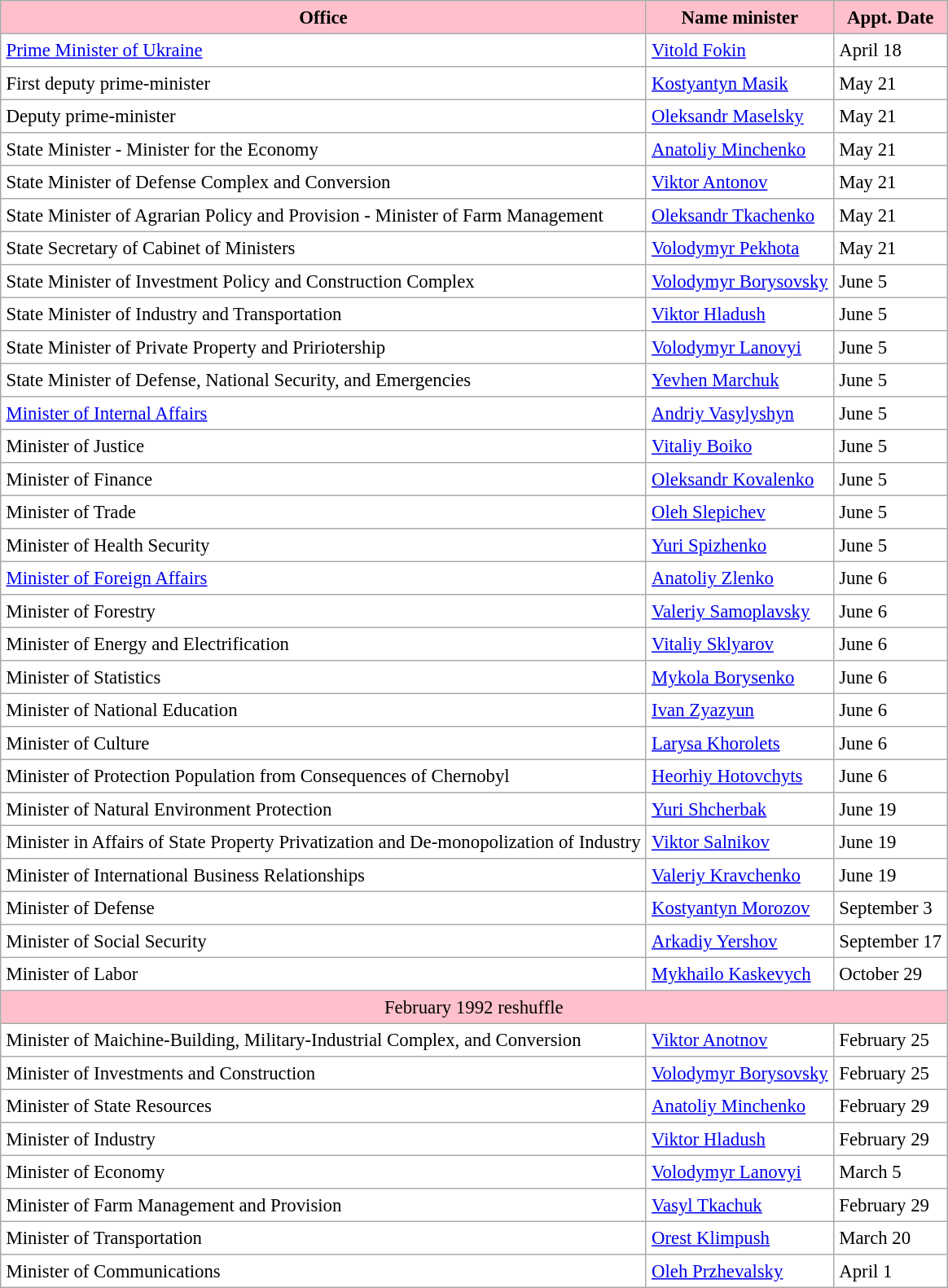<table border="2" cellpadding="4" cellspacing="0" style="margin: 1em 1em 1em 0; background: white; border: 1px #aaa solid; border-collapse: collapse; font-size: 95%;">
<tr>
<th colspan=1 bgcolor=pink>Office</th>
<th colspan=1 bgcolor=pink>Name minister</th>
<th colspan=1 bgcolor=pink>Appt. Date</th>
</tr>
<tr>
<td><a href='#'>Prime Minister of Ukraine</a></td>
<td><a href='#'>Vitold Fokin</a></td>
<td>April 18</td>
</tr>
<tr>
<td>First deputy prime-minister</td>
<td><a href='#'>Kostyantyn Masik</a></td>
<td>May 21</td>
</tr>
<tr>
<td>Deputy prime-minister</td>
<td><a href='#'>Oleksandr Maselsky</a></td>
<td>May 21</td>
</tr>
<tr>
<td>State Minister - Minister for the Economy</td>
<td><a href='#'>Anatoliy Minchenko</a></td>
<td>May 21</td>
</tr>
<tr>
<td>State Minister of Defense Complex and Conversion</td>
<td><a href='#'>Viktor Antonov</a></td>
<td>May 21</td>
</tr>
<tr>
<td>State Minister of Agrarian Policy and Provision - Minister of Farm Management</td>
<td><a href='#'>Oleksandr Tkachenko</a></td>
<td>May 21</td>
</tr>
<tr>
<td>State Secretary of Cabinet of Ministers</td>
<td><a href='#'>Volodymyr Pekhota</a></td>
<td>May 21</td>
</tr>
<tr>
<td>State Minister of Investment Policy and Construction Complex</td>
<td><a href='#'>Volodymyr Borysovsky</a></td>
<td>June 5</td>
</tr>
<tr>
<td>State Minister of Industry and Transportation</td>
<td><a href='#'>Viktor Hladush</a></td>
<td>June 5</td>
</tr>
<tr>
<td>State Minister of Private Property and Pririotership</td>
<td><a href='#'>Volodymyr Lanovyi</a></td>
<td>June 5</td>
</tr>
<tr>
<td>State Minister of Defense, National Security, and Emergencies</td>
<td><a href='#'>Yevhen Marchuk</a></td>
<td>June 5</td>
</tr>
<tr>
<td><a href='#'>Minister of Internal Affairs</a></td>
<td><a href='#'>Andriy Vasylyshyn</a></td>
<td>June 5</td>
</tr>
<tr>
<td>Minister of Justice</td>
<td><a href='#'>Vitaliy Boiko</a></td>
<td>June 5</td>
</tr>
<tr>
<td>Minister of Finance</td>
<td><a href='#'>Oleksandr Kovalenko</a></td>
<td>June 5</td>
</tr>
<tr>
<td>Minister of Trade</td>
<td><a href='#'>Oleh Slepichev</a></td>
<td>June 5</td>
</tr>
<tr>
<td>Minister of Health Security</td>
<td><a href='#'>Yuri Spizhenko</a></td>
<td>June 5</td>
</tr>
<tr>
<td><a href='#'>Minister of Foreign Affairs</a></td>
<td><a href='#'>Anatoliy Zlenko</a></td>
<td>June 6</td>
</tr>
<tr>
<td>Minister of Forestry</td>
<td><a href='#'>Valeriy Samoplavsky</a></td>
<td>June 6</td>
</tr>
<tr>
<td>Minister of Energy and Electrification</td>
<td><a href='#'>Vitaliy Sklyarov</a></td>
<td>June 6</td>
</tr>
<tr>
<td>Minister of Statistics</td>
<td><a href='#'>Mykola Borysenko</a></td>
<td>June 6</td>
</tr>
<tr>
<td>Minister of National Education</td>
<td><a href='#'>Ivan Zyazyun</a></td>
<td>June 6</td>
</tr>
<tr>
<td>Minister of Culture</td>
<td><a href='#'>Larysa Khorolets</a></td>
<td>June 6</td>
</tr>
<tr>
<td>Minister of Protection Population from Consequences of Chernobyl</td>
<td><a href='#'>Heorhiy Hotovchyts</a></td>
<td>June 6</td>
</tr>
<tr>
<td>Minister of Natural Environment Protection</td>
<td><a href='#'>Yuri Shcherbak</a></td>
<td>June 19</td>
</tr>
<tr>
<td>Minister in Affairs of State Property Privatization and De-monopolization of Industry</td>
<td><a href='#'>Viktor Salnikov</a></td>
<td>June 19</td>
</tr>
<tr>
<td>Minister of International Business Relationships</td>
<td><a href='#'>Valeriy Kravchenko</a></td>
<td>June 19</td>
</tr>
<tr>
<td>Minister of Defense</td>
<td><a href='#'>Kostyantyn Morozov</a></td>
<td>September 3</td>
</tr>
<tr>
<td>Minister of Social Security</td>
<td><a href='#'>Arkadiy Yershov</a></td>
<td>September 17</td>
</tr>
<tr>
<td>Minister of Labor</td>
<td><a href='#'>Mykhailo Kaskevych</a></td>
<td>October 29</td>
</tr>
<tr>
<td colspan="3" align="center" bgcolor=pink>February 1992 reshuffle</td>
</tr>
<tr>
<td>Minister of Maichine-Building, Military-Industrial Complex, and Conversion</td>
<td><a href='#'>Viktor Anotnov</a></td>
<td>February 25</td>
</tr>
<tr>
<td>Minister of Investments and Construction</td>
<td><a href='#'>Volodymyr Borysovsky</a></td>
<td>February 25</td>
</tr>
<tr>
<td>Minister of State Resources</td>
<td><a href='#'>Anatoliy Minchenko</a></td>
<td>February 29</td>
</tr>
<tr>
<td>Minister of Industry</td>
<td><a href='#'>Viktor Hladush</a></td>
<td>February 29</td>
</tr>
<tr>
<td>Minister of Economy</td>
<td><a href='#'>Volodymyr Lanovyi</a></td>
<td>March 5</td>
</tr>
<tr>
<td>Minister of Farm Management and Provision</td>
<td><a href='#'>Vasyl Tkachuk</a></td>
<td>February 29</td>
</tr>
<tr>
<td>Minister of Transportation</td>
<td><a href='#'>Orest Klimpush</a></td>
<td>March 20</td>
</tr>
<tr>
<td>Minister of Communications</td>
<td><a href='#'>Oleh Przhevalsky</a></td>
<td>April 1</td>
</tr>
</table>
